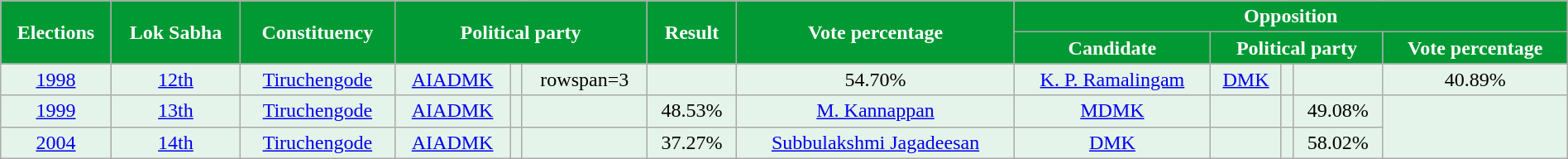<table class="wikitable sortable" style="width:100%;background:#E5F4EA;text-align:center">
<tr>
<th style="background-color:#009933;color:white"rowspan=2>Elections</th>
<th style="background-color:#009933;color:white"rowspan=2>Lok Sabha</th>
<th style="background-color:#009933;color:white"rowspan=2>Constituency</th>
<th style="background-color:#009933;color:white"colspan=3 rowspan=2>Political party</th>
<th style="background-color:#009933;color:white"rowspan=2>Result</th>
<th style="background-color:#009933;color:white"rowspan=2>Vote percentage</th>
<th style="background-color:#009933;color:white"colspan=5>Opposition</th>
</tr>
<tr>
<th style="background-color:#009933;color:white">Candidate</th>
<th style="background-color:#009933;color:white"colspan=3>Political party</th>
<th style="background-color:#009933;color:white">Vote percentage</th>
</tr>
<tr>
<td><a href='#'>1998</a></td>
<td><a href='#'>12th</a></td>
<td><a href='#'>Tiruchengode</a></td>
<td><a href='#'>AIADMK</a></td>
<td></td>
<td>rowspan=3 </td>
<td></td>
<td>54.70%</td>
<td><a href='#'>K. P. Ramalingam</a></td>
<td><a href='#'>DMK</a></td>
<td></td>
<td></td>
<td>40.89%</td>
</tr>
<tr>
<td><a href='#'>1999</a></td>
<td><a href='#'>13th</a></td>
<td><a href='#'>Tiruchengode</a></td>
<td><a href='#'>AIADMK</a></td>
<td></td>
<td></td>
<td>48.53%</td>
<td><a href='#'>M. Kannappan</a></td>
<td><a href='#'>MDMK</a></td>
<td></td>
<td></td>
<td>49.08%</td>
</tr>
<tr>
<td><a href='#'>2004</a></td>
<td><a href='#'>14th</a></td>
<td><a href='#'>Tiruchengode</a></td>
<td><a href='#'>AIADMK</a></td>
<td></td>
<td></td>
<td>37.27%</td>
<td><a href='#'>Subbulakshmi Jagadeesan</a></td>
<td><a href='#'>DMK</a></td>
<td></td>
<td></td>
<td>58.02%</td>
</tr>
</table>
